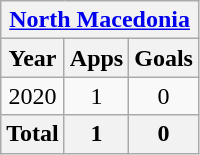<table class="wikitable" style="text-align:center">
<tr>
<th colspan=3><a href='#'>North Macedonia</a></th>
</tr>
<tr>
<th>Year</th>
<th>Apps</th>
<th>Goals</th>
</tr>
<tr>
<td>2020</td>
<td>1</td>
<td>0</td>
</tr>
<tr>
<th>Total</th>
<th>1</th>
<th>0</th>
</tr>
</table>
